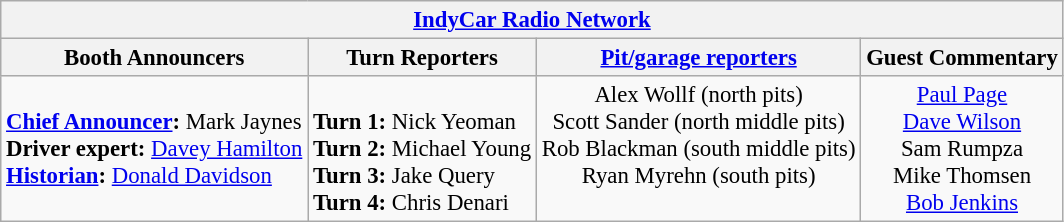<table class="wikitable" style="font-size: 95%;">
<tr>
<th colspan=4><a href='#'>IndyCar Radio Network</a></th>
</tr>
<tr>
<th>Booth Announcers</th>
<th>Turn Reporters</th>
<th><a href='#'>Pit/garage reporters</a></th>
<th>Guest Commentary</th>
</tr>
<tr>
<td valign="top"><br><strong><a href='#'>Chief Announcer</a>:</strong> Mark Jaynes<br>
<strong>Driver expert:</strong> <a href='#'>Davey Hamilton</a><br>
<strong><a href='#'>Historian</a>:</strong> <a href='#'>Donald Davidson</a><br></td>
<td valign="top"><br><strong>Turn 1:</strong> Nick Yeoman<br>
<strong>Turn 2:</strong> Michael Young<br>
<strong>Turn 3:</strong> Jake Query<br>
<strong>Turn 4:</strong> Chris Denari<br></td>
<td align="center" valign="top">Alex Wollf (north pits) <br>Scott Sander (north middle pits) <br>Rob Blackman (south middle pits)<br>Ryan Myrehn (south pits)</td>
<td align="center" valign="top"><a href='#'>Paul Page</a> <br><a href='#'>Dave Wilson</a><br>Sam Rumpza<br>Mike Thomsen<br><a href='#'>Bob Jenkins</a></td>
</tr>
</table>
